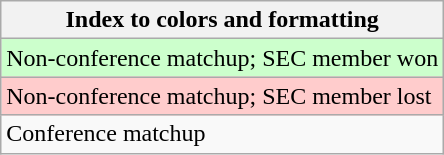<table class="wikitable">
<tr>
<th>Index to colors and formatting</th>
</tr>
<tr style="background:#cfc;">
<td>Non-conference matchup; SEC member won</td>
</tr>
<tr style="background:#fcc;">
<td>Non-conference matchup; SEC member lost</td>
</tr>
<tr>
<td>Conference matchup</td>
</tr>
</table>
